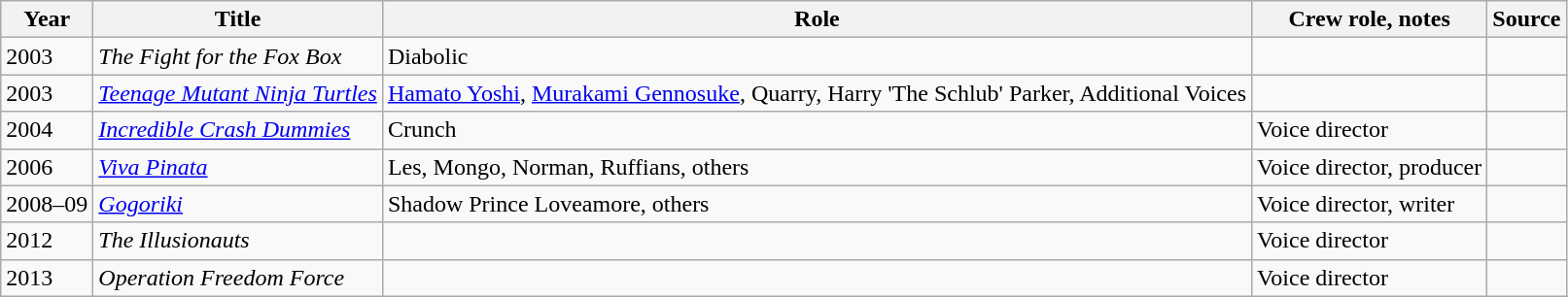<table class="wikitable sortable plainrowheaders">
<tr>
<th>Year</th>
<th>Title</th>
<th>Role</th>
<th class="unsortable">Crew role, notes</th>
<th class="unsortable">Source</th>
</tr>
<tr>
<td>2003</td>
<td><em>The Fight for the Fox Box</em></td>
<td>Diabolic</td>
<td></td>
<td></td>
</tr>
<tr>
<td>2003</td>
<td><em><a href='#'>Teenage Mutant Ninja Turtles</a></em></td>
<td><a href='#'>Hamato Yoshi</a>, <a href='#'>Murakami Gennosuke</a>, Quarry, Harry 'The Schlub' Parker, Additional Voices</td>
<td></td>
<td></td>
</tr>
<tr>
<td>2004</td>
<td><em><a href='#'>Incredible Crash Dummies</a></em></td>
<td>Crunch</td>
<td>Voice director</td>
<td></td>
</tr>
<tr>
<td>2006</td>
<td><em><a href='#'>Viva Pinata</a></em></td>
<td>Les, Mongo, Norman, Ruffians, others</td>
<td>Voice director, producer</td>
<td></td>
</tr>
<tr>
<td>2008–09</td>
<td><em><a href='#'>Gogoriki</a></em></td>
<td>Shadow Prince Loveamore, others</td>
<td>Voice director, writer</td>
<td></td>
</tr>
<tr>
<td>2012</td>
<td><em>The Illusionauts</em></td>
<td></td>
<td>Voice director</td>
<td></td>
</tr>
<tr>
<td>2013</td>
<td><em>Operation Freedom Force</em></td>
<td></td>
<td>Voice director</td>
<td></td>
</tr>
</table>
